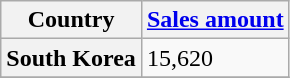<table class="wikitable plainrowheaders">
<tr>
<th>Country</th>
<th><a href='#'>Sales amount</a></th>
</tr>
<tr>
<th scope="row">South Korea</th>
<td>15,620</td>
</tr>
<tr>
</tr>
</table>
